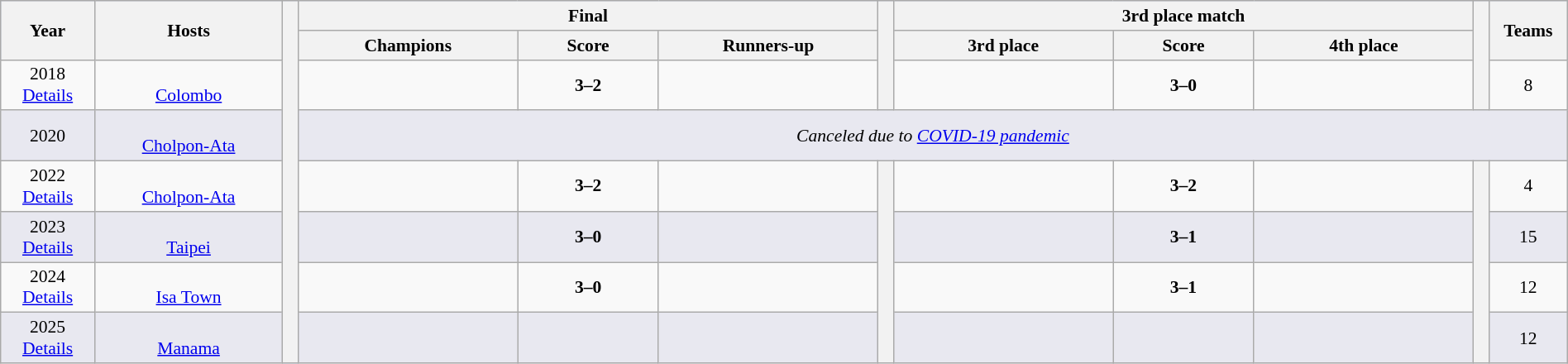<table class="wikitable" style="font-size:90%; width:100%; text-align:center;">
<tr bgcolor=#c1d8ff>
<th rowspan=2 width=6%>Year</th>
<th rowspan=2 width=12%>Hosts</th>
<th width=1% rowspan=8 bgcolor=#ffffff></th>
<th colspan=3>Final</th>
<th width=1% rowspan=3 bgcolor=#ffffff></th>
<th colspan=3>3rd place match</th>
<th width=1% rowspan=3 bgcolor=#ffffff></th>
<th rowspan=2 width=5%>Teams</th>
</tr>
<tr bgcolor=#efefef>
<th width=14%>Champions</th>
<th width=9%>Score</th>
<th width=14%>Runners-up</th>
<th width=14%>3rd place</th>
<th width=9%>Score</th>
<th width=14%>4th place</th>
</tr>
<tr>
<td>2018<br><a href='#'>Details</a></td>
<td><br><a href='#'>Colombo</a></td>
<td><strong></strong></td>
<td><strong>3–2</strong></td>
<td></td>
<td></td>
<td><strong>3–0</strong></td>
<td></td>
<td>8</td>
</tr>
<tr bgcolor=#e8e8f0>
<td>2020</td>
<td><br><a href='#'>Cholpon-Ata</a></td>
<td colspan=10><em>Canceled due to <a href='#'>COVID-19 pandemic</a></em></td>
</tr>
<tr>
<td>2022<br><a href='#'>Details</a></td>
<td><br><a href='#'>Cholpon-Ata</a></td>
<td><strong></strong></td>
<td><strong>3–2</strong></td>
<td></td>
<th width=1% rowspan=10 bgcolor=#ffffff></th>
<td></td>
<td><strong>3–2</strong></td>
<td></td>
<th width=1% rowspan=10 bgcolor=#ffffff></th>
<td>4</td>
</tr>
<tr bgcolor=#e8e8f0>
<td>2023<br><a href='#'>Details</a></td>
<td><br><a href='#'>Taipei</a></td>
<td><strong></strong></td>
<td><strong>3–0</strong></td>
<td></td>
<td></td>
<td><strong>3–1</strong></td>
<td></td>
<td>15</td>
</tr>
<tr>
<td>2024<br><a href='#'>Details</a></td>
<td><br><a href='#'>Isa Town</a></td>
<td><strong></strong></td>
<td><strong>3–0</strong></td>
<td></td>
<td></td>
<td><strong>3–1</strong></td>
<td></td>
<td>12</td>
</tr>
<tr bgcolor=#e8e8f0>
<td>2025<br><a href='#'>Details</a></td>
<td><br><a href='#'>Manama</a></td>
<td></td>
<td></td>
<td></td>
<td></td>
<td></td>
<td></td>
<td>12</td>
</tr>
</table>
